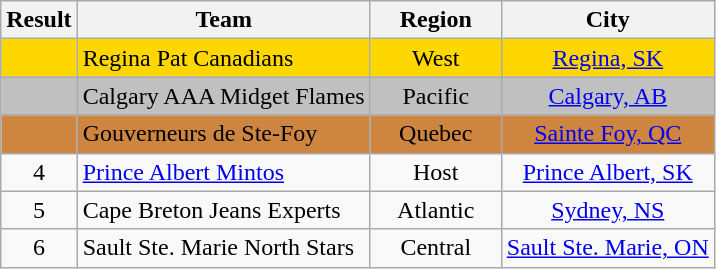<table class="wikitable" style="text-align: center;">
<tr>
<th width=20>Result</th>
<th>Team</th>
<th width=80>Region</th>
<th>City</th>
</tr>
<tr align="center" bgcolor=gold>
<td></td>
<td align="left">Regina Pat Canadians</td>
<td>West</td>
<td><a href='#'>Regina, SK</a></td>
</tr>
<tr align="center" bgcolor=silver>
<td></td>
<td align="left">Calgary AAA Midget Flames</td>
<td>Pacific</td>
<td><a href='#'>Calgary, AB</a></td>
</tr>
<tr align="center" bgcolor=Peru>
<td></td>
<td align="left">Gouverneurs de Ste-Foy</td>
<td>Quebec</td>
<td><a href='#'>Sainte Foy, QC</a></td>
</tr>
<tr>
<td>4</td>
<td align="left"><a href='#'>Prince Albert Mintos</a></td>
<td>Host</td>
<td><a href='#'>Prince Albert, SK</a></td>
</tr>
<tr>
<td>5</td>
<td align="left">Cape Breton Jeans Experts</td>
<td>Atlantic</td>
<td><a href='#'>Sydney, NS</a></td>
</tr>
<tr>
<td>6</td>
<td align="left">Sault Ste. Marie North Stars</td>
<td>Central</td>
<td><a href='#'>Sault Ste. Marie, ON</a></td>
</tr>
</table>
